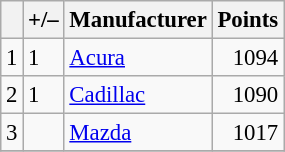<table class="wikitable" style="font-size: 95%;">
<tr>
<th scope="col"></th>
<th scope="col">+/–</th>
<th scope="col">Manufacturer</th>
<th scope="col">Points</th>
</tr>
<tr>
<td align=center>1</td>
<td align="left"> 1</td>
<td> <a href='#'>Acura</a></td>
<td align=right>1094</td>
</tr>
<tr>
<td align=center>2</td>
<td align="left"> 1</td>
<td> <a href='#'>Cadillac</a></td>
<td align=right>1090</td>
</tr>
<tr>
<td align=center>3</td>
<td align="left"></td>
<td> <a href='#'>Mazda</a></td>
<td align=right>1017</td>
</tr>
<tr>
</tr>
</table>
